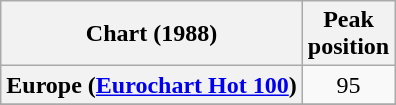<table class="wikitable sortable plainrowheaders" style="text-align:center">
<tr>
<th>Chart (1988)</th>
<th>Peak<br>position</th>
</tr>
<tr>
<th scope="row">Europe (<a href='#'>Eurochart Hot 100</a>)</th>
<td>95</td>
</tr>
<tr>
</tr>
<tr>
</tr>
<tr>
</tr>
</table>
